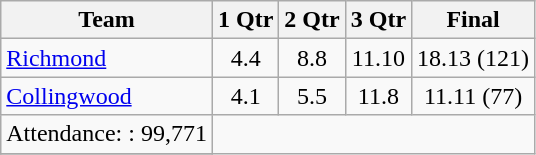<table class="wikitable">
<tr>
<th>Team</th>
<th>1 Qtr</th>
<th>2 Qtr</th>
<th>3 Qtr</th>
<th>Final</th>
</tr>
<tr>
<td><a href='#'>Richmond</a></td>
<td align=center>4.4</td>
<td align=center>8.8</td>
<td align=center>11.10</td>
<td align=center>18.13 (121)</td>
</tr>
<tr>
<td><a href='#'>Collingwood</a></td>
<td align=center>4.1</td>
<td align=center>5.5</td>
<td align=center>11.8</td>
<td align=center>11.11 (77)</td>
</tr>
<tr>
<td align=center>Attendance: : 99,771</td>
</tr>
<tr>
</tr>
</table>
